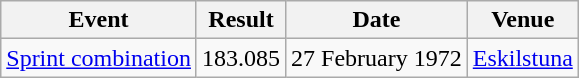<table class="wikitable">
<tr>
<th>Event</th>
<th>Result</th>
<th>Date</th>
<th>Venue</th>
</tr>
<tr align="right">
<td><a href='#'>Sprint combination</a></td>
<td>183.085</td>
<td>27 February 1972</td>
<td align="left"><a href='#'>Eskilstuna</a></td>
</tr>
</table>
